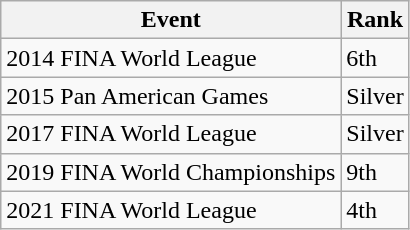<table class="wikitable">
<tr>
<th>Event</th>
<th>Rank</th>
</tr>
<tr>
<td>2014 FINA World League</td>
<td>6th</td>
</tr>
<tr>
<td>2015 Pan American Games</td>
<td>Silver</td>
</tr>
<tr>
<td>2017 FINA World League</td>
<td>Silver</td>
</tr>
<tr>
<td>2019 FINA World Championships</td>
<td>9th</td>
</tr>
<tr>
<td>2021 FINA World League</td>
<td>4th</td>
</tr>
</table>
